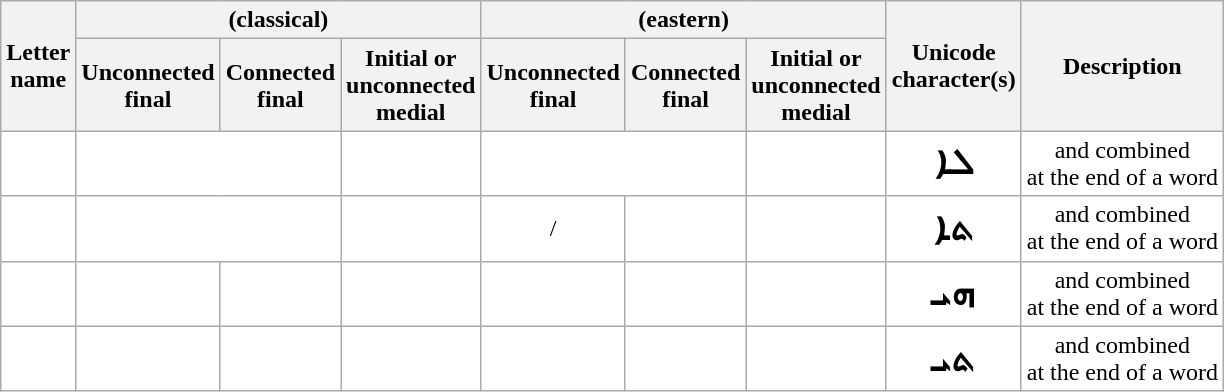<table class="wikitable" style="background:white; text-align:center">
<tr>
<th rowspan="2">Letter<br>name</th>
<th colspan="3"><strong> (classical)</strong></th>
<th colspan="3"><strong> (eastern)</strong></th>
<th rowspan="2">Unicode<br>character(s)</th>
<th rowspan="2">Description</th>
</tr>
<tr>
<th>Unconnected<br>final</th>
<th>Connected<br>final</th>
<th>Initial or<br>unconnected<br>medial</th>
<th>Unconnected<br>final</th>
<th>Connected<br>final</th>
<th>Initial or<br>unconnected<br>medial</th>
</tr>
<tr>
<td></td>
<td colspan="2"></td>
<td> </td>
<td colspan="2"></td>
<td> </td>
<td><big><big><strong>ܠܐ</strong></big></big></td>
<td> and  combined<br>at the end of a word</td>
</tr>
<tr>
<td></td>
<td colspan="2"></td>
<td></td>
<td> / </td>
<td></td>
<td> </td>
<td><big><big><strong>ܬܐ</strong></big></big></td>
<td> and  combined<br>at the end of a word</td>
</tr>
<tr>
<td></td>
<td> </td>
<td> </td>
<td> </td>
<td> </td>
<td></td>
<td> </td>
<td><big><big><strong>ܗܝ</strong></big></big></td>
<td> and  combined<br>at the end of a word</td>
</tr>
<tr>
<td></td>
<td> </td>
<td> </td>
<td> </td>
<td> </td>
<td></td>
<td> </td>
<td><big><big><strong>ܬܝ</strong></big></big></td>
<td> and  combined<br>at the end of a word</td>
</tr>
</table>
